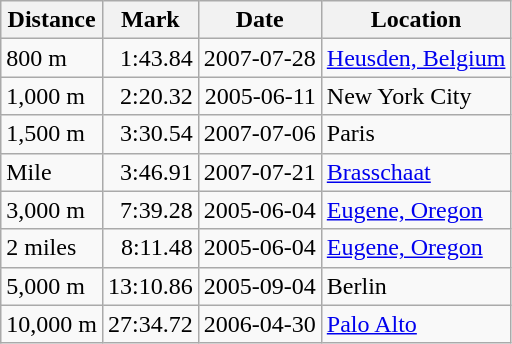<table class="wikitable">
<tr>
<th>Distance</th>
<th>Mark</th>
<th>Date</th>
<th>Location</th>
</tr>
<tr>
<td>800 m</td>
<td align=right>1:43.84</td>
<td align=right>2007-07-28</td>
<td><a href='#'>Heusden, Belgium</a></td>
</tr>
<tr>
<td>1,000 m</td>
<td align=right>2:20.32</td>
<td align=right>2005-06-11</td>
<td>New York City</td>
</tr>
<tr>
<td>1,500 m</td>
<td align=right>3:30.54</td>
<td align=right>2007-07-06</td>
<td>Paris</td>
</tr>
<tr>
<td>Mile</td>
<td align=right>3:46.91</td>
<td align=right>2007-07-21</td>
<td><a href='#'>Brasschaat</a></td>
</tr>
<tr>
<td>3,000 m</td>
<td align=right>7:39.28</td>
<td align=right>2005-06-04</td>
<td><a href='#'>Eugene, Oregon</a></td>
</tr>
<tr>
<td>2 miles</td>
<td align=right>8:11.48</td>
<td align=right>2005-06-04</td>
<td><a href='#'>Eugene, Oregon</a></td>
</tr>
<tr>
<td>5,000 m</td>
<td align=right>13:10.86</td>
<td align=right>2005-09-04</td>
<td>Berlin</td>
</tr>
<tr>
<td>10,000 m</td>
<td align=right>27:34.72</td>
<td align=right>2006-04-30</td>
<td><a href='#'>Palo Alto</a></td>
</tr>
</table>
